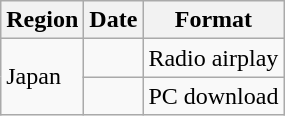<table class="wikitable">
<tr>
<th>Region</th>
<th>Date</th>
<th>Format</th>
</tr>
<tr>
<td rowspan="2">Japan</td>
<td></td>
<td>Radio airplay</td>
</tr>
<tr>
<td></td>
<td>PC download</td>
</tr>
</table>
